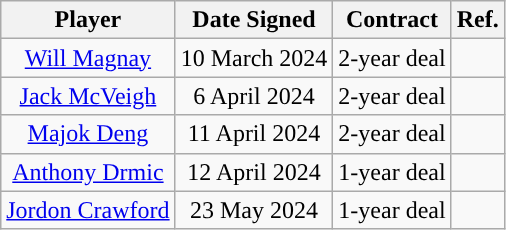<table class="wikitable sortable sortable" style="text-align: center">
<tr>
<th>Player</th>
<th>Date Signed</th>
<th>Contract</th>
<th>Ref.</th>
</tr>
<tr>
<td><a href='#'>Will Magnay</a></td>
<td>10 March 2024</td>
<td>2-year deal</td>
<td></td>
</tr>
<tr>
<td><a href='#'>Jack McVeigh</a></td>
<td>6 April 2024</td>
<td>2-year deal</td>
<td></td>
</tr>
<tr>
<td><a href='#'>Majok Deng</a></td>
<td>11 April 2024</td>
<td>2-year deal</td>
<td></td>
</tr>
<tr>
<td><a href='#'>Anthony Drmic</a></td>
<td>12 April 2024</td>
<td>1-year deal</td>
<td></td>
</tr>
<tr>
<td><a href='#'>Jordon Crawford</a></td>
<td>23 May 2024</td>
<td>1-year deal</td>
<td></td>
</tr>
</table>
